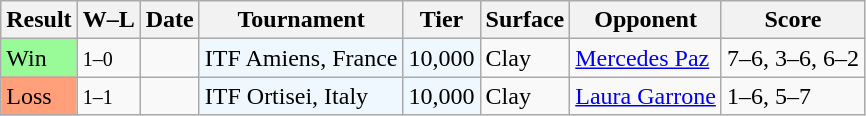<table class="sortable wikitable">
<tr>
<th>Result</th>
<th class="unsortable">W–L</th>
<th>Date</th>
<th>Tournament</th>
<th>Tier</th>
<th>Surface</th>
<th>Opponent</th>
<th class="unsortable">Score</th>
</tr>
<tr>
<td style="background:#98fb98;">Win</td>
<td><small>1–0</small></td>
<td></td>
<td style="background:#f0f8ff;">ITF Amiens, France</td>
<td style="background:#f0f8ff;">10,000</td>
<td>Clay</td>
<td> <a href='#'>Mercedes Paz</a></td>
<td>7–6, 3–6, 6–2</td>
</tr>
<tr>
<td style="background:#ffa07a;">Loss</td>
<td><small>1–1</small></td>
<td></td>
<td style="background:#f0f8ff;">ITF Ortisei, Italy</td>
<td style="background:#f0f8ff;">10,000</td>
<td>Clay</td>
<td> <a href='#'>Laura Garrone</a></td>
<td>1–6, 5–7</td>
</tr>
</table>
